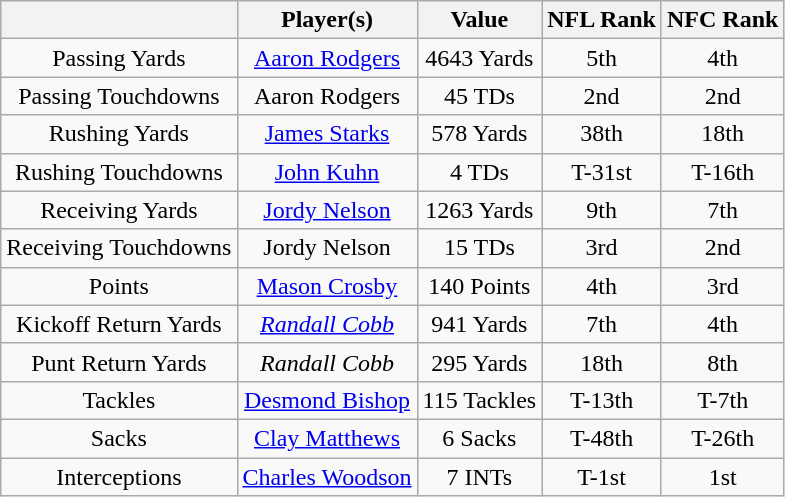<table class="wikitable">
<tr>
<th></th>
<th>Player(s)</th>
<th>Value</th>
<th>NFL Rank</th>
<th>NFC Rank</th>
</tr>
<tr style="background:#ffddoo; text-align:center;">
<td>Passing Yards</td>
<td><a href='#'>Aaron Rodgers</a></td>
<td>4643 Yards</td>
<td>5th</td>
<td>4th</td>
</tr>
<tr style="background:#ffddoo; text-align:center;">
<td>Passing Touchdowns</td>
<td>Aaron Rodgers</td>
<td>45 TDs</td>
<td>2nd</td>
<td>2nd</td>
</tr>
<tr style="background:#ffddoo; text-align:center;">
<td>Rushing Yards</td>
<td><a href='#'>James Starks</a></td>
<td>578 Yards</td>
<td>38th</td>
<td>18th</td>
</tr>
<tr style="background:#ffddoo; text-align:center;">
<td>Rushing Touchdowns</td>
<td><a href='#'>John Kuhn</a></td>
<td>4 TDs</td>
<td>T-31st</td>
<td>T-16th</td>
</tr>
<tr style="background:#ffddoo; text-align:center;">
<td>Receiving Yards</td>
<td><a href='#'>Jordy Nelson</a></td>
<td>1263 Yards</td>
<td>9th</td>
<td>7th</td>
</tr>
<tr style="background:#ffddoo; text-align:center;">
<td>Receiving Touchdowns</td>
<td>Jordy Nelson</td>
<td>15 TDs</td>
<td>3rd</td>
<td>2nd</td>
</tr>
<tr style="background:#ffddoo; text-align:center;">
<td>Points</td>
<td><a href='#'>Mason Crosby</a></td>
<td>140 Points</td>
<td>4th</td>
<td>3rd</td>
</tr>
<tr style="background:#ffddoo; text-align:center;">
<td>Kickoff Return Yards</td>
<td><em><a href='#'>Randall Cobb</a></em></td>
<td>941 Yards</td>
<td>7th</td>
<td>4th</td>
</tr>
<tr style="background:#ffddoo; text-align:center;">
<td>Punt Return Yards</td>
<td><em>Randall Cobb</em></td>
<td>295 Yards</td>
<td>18th</td>
<td>8th</td>
</tr>
<tr style="background:#ffddoo; text-align:center;">
<td>Tackles</td>
<td><a href='#'>Desmond Bishop</a></td>
<td>115 Tackles</td>
<td>T-13th</td>
<td>T-7th</td>
</tr>
<tr style="background:#ffddoo; text-align:center;">
<td>Sacks</td>
<td><a href='#'>Clay Matthews</a></td>
<td>6 Sacks</td>
<td>T-48th</td>
<td>T-26th</td>
</tr>
<tr style="background:#ffddoo; text-align:center;">
<td>Interceptions</td>
<td><a href='#'>Charles Woodson</a></td>
<td>7 INTs</td>
<td>T-1st</td>
<td>1st</td>
</tr>
</table>
